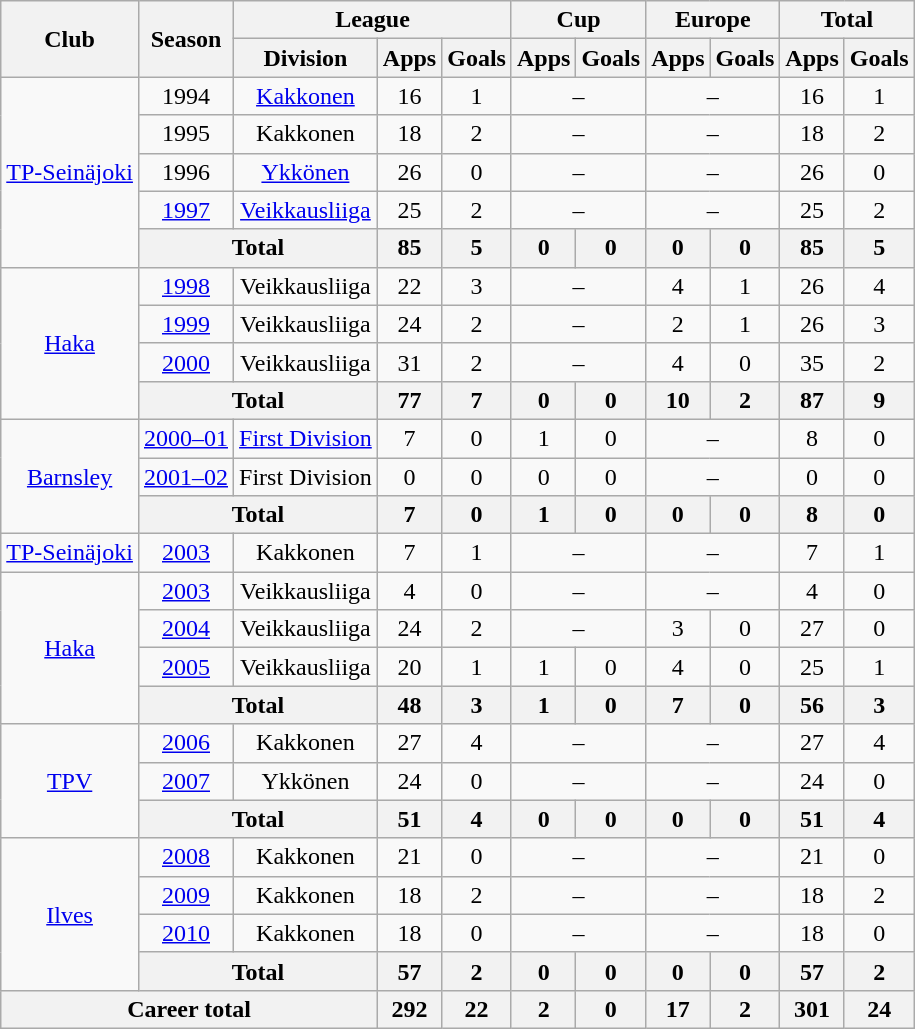<table class="wikitable" style="text-align:center">
<tr>
<th rowspan="2">Club</th>
<th rowspan="2">Season</th>
<th colspan="3">League</th>
<th colspan="2">Cup</th>
<th colspan="2">Europe</th>
<th colspan="2">Total</th>
</tr>
<tr>
<th>Division</th>
<th>Apps</th>
<th>Goals</th>
<th>Apps</th>
<th>Goals</th>
<th>Apps</th>
<th>Goals</th>
<th>Apps</th>
<th>Goals</th>
</tr>
<tr>
<td rowspan=5><a href='#'>TP-Seinäjoki</a></td>
<td>1994</td>
<td><a href='#'>Kakkonen</a></td>
<td>16</td>
<td>1</td>
<td colspan=2>–</td>
<td colspan=2>–</td>
<td>16</td>
<td>1</td>
</tr>
<tr>
<td>1995</td>
<td>Kakkonen</td>
<td>18</td>
<td>2</td>
<td colspan=2>–</td>
<td colspan=2>–</td>
<td>18</td>
<td>2</td>
</tr>
<tr>
<td>1996</td>
<td><a href='#'>Ykkönen</a></td>
<td>26</td>
<td>0</td>
<td colspan=2>–</td>
<td colspan=2>–</td>
<td>26</td>
<td>0</td>
</tr>
<tr>
<td><a href='#'>1997</a></td>
<td><a href='#'>Veikkausliiga</a></td>
<td>25</td>
<td>2</td>
<td colspan=2>–</td>
<td colspan=2>–</td>
<td>25</td>
<td>2</td>
</tr>
<tr>
<th colspan=2>Total</th>
<th>85</th>
<th>5</th>
<th>0</th>
<th>0</th>
<th>0</th>
<th>0</th>
<th>85</th>
<th>5</th>
</tr>
<tr>
<td rowspan=4><a href='#'>Haka</a></td>
<td><a href='#'>1998</a></td>
<td>Veikkausliiga</td>
<td>22</td>
<td>3</td>
<td colspan=2>–</td>
<td>4</td>
<td>1</td>
<td>26</td>
<td>4</td>
</tr>
<tr>
<td><a href='#'>1999</a></td>
<td>Veikkausliiga</td>
<td>24</td>
<td>2</td>
<td colspan=2>–</td>
<td>2</td>
<td>1</td>
<td>26</td>
<td>3</td>
</tr>
<tr>
<td><a href='#'>2000</a></td>
<td>Veikkausliiga</td>
<td>31</td>
<td>2</td>
<td colspan=2>–</td>
<td>4</td>
<td>0</td>
<td>35</td>
<td>2</td>
</tr>
<tr>
<th colspan=2>Total</th>
<th>77</th>
<th>7</th>
<th>0</th>
<th>0</th>
<th>10</th>
<th>2</th>
<th>87</th>
<th>9</th>
</tr>
<tr>
<td rowspan=3><a href='#'>Barnsley</a></td>
<td><a href='#'>2000–01</a></td>
<td><a href='#'>First Division</a></td>
<td>7</td>
<td>0</td>
<td>1</td>
<td>0</td>
<td colspan=2>–</td>
<td>8</td>
<td>0</td>
</tr>
<tr>
<td><a href='#'>2001–02</a></td>
<td>First Division</td>
<td>0</td>
<td>0</td>
<td>0</td>
<td>0</td>
<td colspan=2>–</td>
<td>0</td>
<td>0</td>
</tr>
<tr>
<th colspan=2>Total</th>
<th>7</th>
<th>0</th>
<th>1</th>
<th>0</th>
<th>0</th>
<th>0</th>
<th>8</th>
<th>0</th>
</tr>
<tr>
<td><a href='#'>TP-Seinäjoki</a></td>
<td><a href='#'>2003</a></td>
<td>Kakkonen</td>
<td>7</td>
<td>1</td>
<td colspan=2>–</td>
<td colspan=2>–</td>
<td>7</td>
<td>1</td>
</tr>
<tr>
<td rowspan=4><a href='#'>Haka</a></td>
<td><a href='#'>2003</a></td>
<td>Veikkausliiga</td>
<td>4</td>
<td>0</td>
<td colspan=2>–</td>
<td colspan=2>–</td>
<td>4</td>
<td>0</td>
</tr>
<tr>
<td><a href='#'>2004</a></td>
<td>Veikkausliiga</td>
<td>24</td>
<td>2</td>
<td colspan=2>–</td>
<td>3</td>
<td>0</td>
<td>27</td>
<td>0</td>
</tr>
<tr>
<td><a href='#'>2005</a></td>
<td>Veikkausliiga</td>
<td>20</td>
<td>1</td>
<td>1</td>
<td>0</td>
<td>4</td>
<td>0</td>
<td>25</td>
<td>1</td>
</tr>
<tr>
<th colspan=2>Total</th>
<th>48</th>
<th>3</th>
<th>1</th>
<th>0</th>
<th>7</th>
<th>0</th>
<th>56</th>
<th>3</th>
</tr>
<tr>
<td rowspan=3><a href='#'>TPV</a></td>
<td><a href='#'>2006</a></td>
<td>Kakkonen</td>
<td>27</td>
<td>4</td>
<td colspan=2>–</td>
<td colspan=2>–</td>
<td>27</td>
<td>4</td>
</tr>
<tr>
<td><a href='#'>2007</a></td>
<td>Ykkönen</td>
<td>24</td>
<td>0</td>
<td colspan=2>–</td>
<td colspan=2>–</td>
<td>24</td>
<td>0</td>
</tr>
<tr>
<th colspan=2>Total</th>
<th>51</th>
<th>4</th>
<th>0</th>
<th>0</th>
<th>0</th>
<th>0</th>
<th>51</th>
<th>4</th>
</tr>
<tr>
<td rowspan=4><a href='#'>Ilves</a></td>
<td><a href='#'>2008</a></td>
<td>Kakkonen</td>
<td>21</td>
<td>0</td>
<td colspan=2>–</td>
<td colspan=2>–</td>
<td>21</td>
<td>0</td>
</tr>
<tr>
<td><a href='#'>2009</a></td>
<td>Kakkonen</td>
<td>18</td>
<td>2</td>
<td colspan=2>–</td>
<td colspan=2>–</td>
<td>18</td>
<td>2</td>
</tr>
<tr>
<td><a href='#'>2010</a></td>
<td>Kakkonen</td>
<td>18</td>
<td>0</td>
<td colspan=2>–</td>
<td colspan=2>–</td>
<td>18</td>
<td>0</td>
</tr>
<tr>
<th colspan=2>Total</th>
<th>57</th>
<th>2</th>
<th>0</th>
<th>0</th>
<th>0</th>
<th>0</th>
<th>57</th>
<th>2</th>
</tr>
<tr>
<th colspan="3">Career total</th>
<th>292</th>
<th>22</th>
<th>2</th>
<th>0</th>
<th>17</th>
<th>2</th>
<th>301</th>
<th>24</th>
</tr>
</table>
